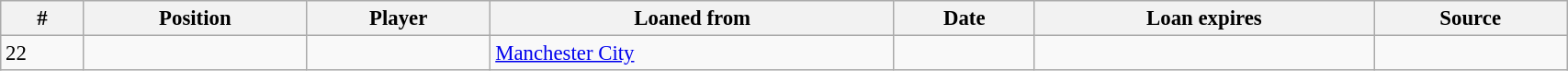<table class="wikitable sortable" style="width:90%; text-align:center; font-size:95%; text-align:left;">
<tr>
<th>#</th>
<th>Position</th>
<th>Player</th>
<th>Loaned from</th>
<th>Date</th>
<th>Loan expires</th>
<th>Source</th>
</tr>
<tr>
<td>22</td>
<td></td>
<td></td>
<td> <a href='#'>Manchester City</a></td>
<td></td>
<td></td>
<td></td>
</tr>
</table>
